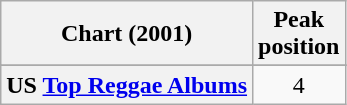<table class="wikitable sortable plainrowheaders" style="text-align:center">
<tr>
<th>Chart (2001)</th>
<th>Peak<br>position</th>
</tr>
<tr>
</tr>
<tr>
<th scope="row">US <a href='#'>Top Reggae Albums</a></th>
<td>4</td>
</tr>
</table>
